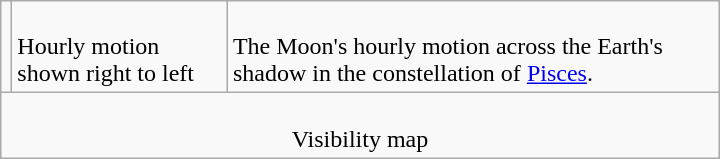<table class=wikitable width=480>
<tr>
<td></td>
<td><br>Hourly motion shown right to left</td>
<td><br>The Moon's hourly motion across the Earth's shadow in the constellation of <a href='#'>Pisces</a>.</td>
</tr>
<tr align=center>
<td colspan=3><br>Visibility map</td>
</tr>
</table>
